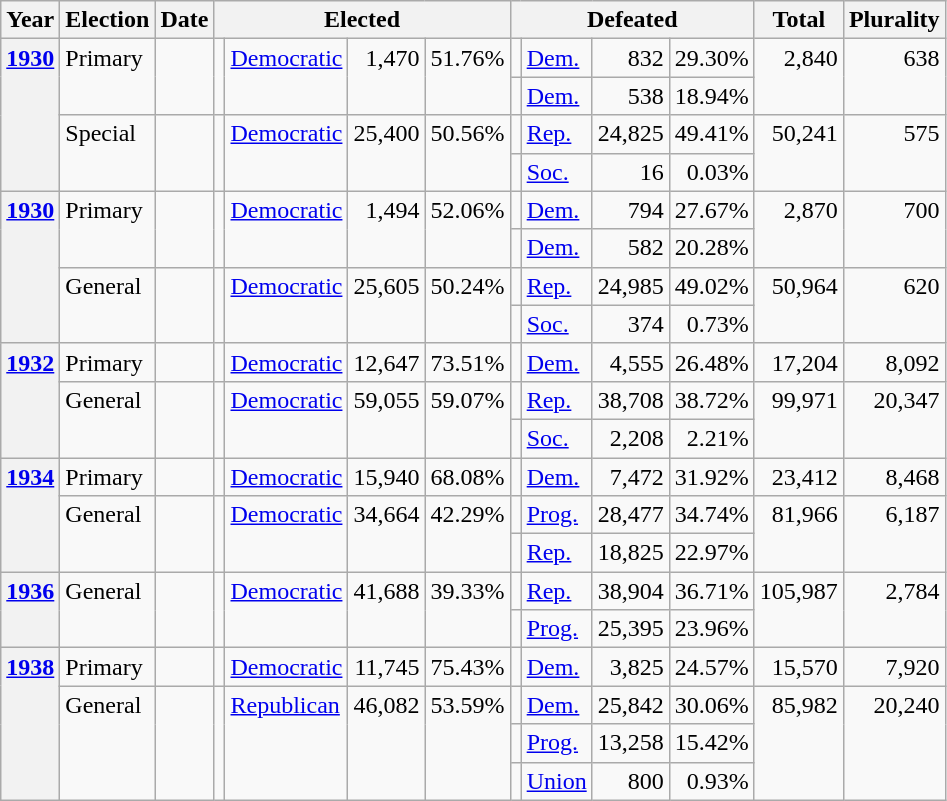<table class=wikitable>
<tr>
<th>Year</th>
<th>Election</th>
<th>Date</th>
<th ! colspan="4">Elected</th>
<th ! colspan="4">Defeated</th>
<th>Total</th>
<th>Plurality</th>
</tr>
<tr>
<th rowspan="4" valign="top"><a href='#'>1930<br></a></th>
<td rowspan="2" valign="top">Primary</td>
<td rowspan="2" valign="top"></td>
<td rowspan="2" valign="top"></td>
<td rowspan="2" valign="top" ><a href='#'>Democratic</a></td>
<td rowspan="2" valign="top" align="right">1,470</td>
<td rowspan="2" valign="top" align="right">51.76%</td>
<td valign="top"></td>
<td valign="top" ><a href='#'>Dem.</a></td>
<td valign="top" align="right">832</td>
<td valign="top" align="right">29.30%</td>
<td rowspan="2" valign="top" align="right">2,840</td>
<td rowspan="2" valign="top" align="right">638</td>
</tr>
<tr>
<td valign="top"></td>
<td valign="top" ><a href='#'>Dem.</a></td>
<td valign="top" align="right">538</td>
<td valign="top" align="right">18.94%</td>
</tr>
<tr>
<td rowspan="2" valign="top">Special</td>
<td rowspan="2" valign="top"></td>
<td rowspan="2" valign="top"></td>
<td rowspan="2" valign="top" ><a href='#'>Democratic</a></td>
<td rowspan="2" valign="top" align="right">25,400</td>
<td rowspan="2" valign="top" align="right">50.56%</td>
<td valign="top"></td>
<td valign="top" ><a href='#'>Rep.</a></td>
<td valign="top" align="right">24,825</td>
<td valign="top" align="right">49.41%</td>
<td rowspan="2" valign="top" align="right">50,241</td>
<td rowspan="2" valign="top" align="right">575</td>
</tr>
<tr>
<td valign="top"></td>
<td valign="top" ><a href='#'>Soc.</a></td>
<td valign="top" align="right">16</td>
<td valign="top" align="right">0.03%</td>
</tr>
<tr>
<th rowspan="4" valign="top"><a href='#'>1930</a></th>
<td rowspan="2" valign="top">Primary</td>
<td rowspan="2" valign="top"></td>
<td rowspan="2" valign="top"></td>
<td rowspan="2" valign="top" ><a href='#'>Democratic</a></td>
<td rowspan="2" valign="top" align="right">1,494</td>
<td rowspan="2" valign="top" align="right">52.06%</td>
<td valign="top"></td>
<td valign="top" ><a href='#'>Dem.</a></td>
<td valign="top" align="right">794</td>
<td valign="top" align="right">27.67%</td>
<td rowspan="2" valign="top" align="right">2,870</td>
<td rowspan="2" valign="top" align="right">700</td>
</tr>
<tr>
<td valign="top"></td>
<td valign="top" ><a href='#'>Dem.</a></td>
<td valign="top" align="right">582</td>
<td valign="top" align="right">20.28%</td>
</tr>
<tr>
<td rowspan="2" valign="top">General</td>
<td rowspan="2" valign="top"></td>
<td rowspan="2" valign="top"></td>
<td rowspan="2" valign="top" ><a href='#'>Democratic</a></td>
<td rowspan="2" valign="top" align="right">25,605</td>
<td rowspan="2" valign="top" align="right">50.24%</td>
<td valign="top"></td>
<td valign="top" ><a href='#'>Rep.</a></td>
<td valign="top" align="right">24,985</td>
<td valign="top" align="right">49.02%</td>
<td rowspan="2" valign="top" align="right">50,964</td>
<td rowspan="2" valign="top" align="right">620</td>
</tr>
<tr>
<td valign="top"></td>
<td valign="top" ><a href='#'>Soc.</a></td>
<td valign="top" align="right">374</td>
<td valign="top" align="right">0.73%</td>
</tr>
<tr>
<th rowspan="3" valign="top"><a href='#'>1932</a></th>
<td valign="top">Primary</td>
<td valign="top"></td>
<td valign="top"></td>
<td valign="top" ><a href='#'>Democratic</a></td>
<td valign="top" align="right">12,647</td>
<td valign="top" align="right">73.51%</td>
<td valign="top"></td>
<td valign="top" ><a href='#'>Dem.</a></td>
<td valign="top" align="right">4,555</td>
<td valign="top" align="right">26.48%</td>
<td valign="top" align="right">17,204</td>
<td valign="top" align="right">8,092</td>
</tr>
<tr>
<td rowspan="2" valign="top">General</td>
<td rowspan="2" valign="top"></td>
<td rowspan="2" valign="top"></td>
<td rowspan="2" valign="top" ><a href='#'>Democratic</a></td>
<td rowspan="2" valign="top" align="right">59,055</td>
<td rowspan="2" valign="top" align="right">59.07%</td>
<td valign="top"></td>
<td valign="top" ><a href='#'>Rep.</a></td>
<td valign="top" align="right">38,708</td>
<td valign="top" align="right">38.72%</td>
<td rowspan="2" valign="top" align="right">99,971</td>
<td rowspan="2" valign="top" align="right">20,347</td>
</tr>
<tr>
<td valign="top"></td>
<td valign="top" ><a href='#'>Soc.</a></td>
<td valign="top" align="right">2,208</td>
<td valign="top" align="right">2.21%</td>
</tr>
<tr>
<th rowspan="3" valign="top"><a href='#'>1934</a></th>
<td valign="top">Primary</td>
<td valign="top"></td>
<td valign="top"></td>
<td valign="top" ><a href='#'>Democratic</a></td>
<td valign="top" align="right">15,940</td>
<td valign="top" align="right">68.08%</td>
<td valign="top"></td>
<td valign="top" ><a href='#'>Dem.</a></td>
<td valign="top" align="right">7,472</td>
<td valign="top" align="right">31.92%</td>
<td valign="top" align="right">23,412</td>
<td valign="top" align="right">8,468</td>
</tr>
<tr>
<td rowspan="2" valign="top">General</td>
<td rowspan="2" valign="top"></td>
<td rowspan="2" valign="top"></td>
<td rowspan="2" valign="top" ><a href='#'>Democratic</a></td>
<td rowspan="2" valign="top" align="right">34,664</td>
<td rowspan="2" valign="top" align="right">42.29%</td>
<td valign="top"></td>
<td valign="top" ><a href='#'>Prog.</a></td>
<td valign="top" align="right">28,477</td>
<td valign="top" align="right">34.74%</td>
<td rowspan="2" valign="top" align="right">81,966</td>
<td rowspan="2" valign="top" align="right">6,187</td>
</tr>
<tr>
<td valign="top"></td>
<td valign="top" ><a href='#'>Rep.</a></td>
<td valign="top" align="right">18,825</td>
<td valign="top" align="right">22.97%</td>
</tr>
<tr>
<th rowspan="2" valign="top"><a href='#'>1936</a></th>
<td rowspan="2" valign="top">General</td>
<td rowspan="2" valign="top"></td>
<td rowspan="2" valign="top"></td>
<td rowspan="2" valign="top" ><a href='#'>Democratic</a></td>
<td rowspan="2" valign="top" align="right">41,688</td>
<td rowspan="2" valign="top" align="right">39.33%</td>
<td valign="top"></td>
<td valign="top" ><a href='#'>Rep.</a></td>
<td valign="top" align="right">38,904</td>
<td valign="top" align="right">36.71%</td>
<td rowspan="2" valign="top" align="right">105,987</td>
<td rowspan="2" valign="top" align="right">2,784</td>
</tr>
<tr>
<td valign="top"></td>
<td valign="top" ><a href='#'>Prog.</a></td>
<td valign="top" align="right">25,395</td>
<td valign="top" align="right">23.96%</td>
</tr>
<tr>
<th rowspan="4" valign="top"><a href='#'>1938</a></th>
<td valign="top">Primary</td>
<td valign="top"></td>
<td valign="top"></td>
<td valign="top" ><a href='#'>Democratic</a></td>
<td valign="top" align="right">11,745</td>
<td valign="top" align="right">75.43%</td>
<td valign="top"></td>
<td valign="top" ><a href='#'>Dem.</a></td>
<td valign="top" align="right">3,825</td>
<td valign="top" align="right">24.57%</td>
<td valign="top" align="right">15,570</td>
<td valign="top" align="right">7,920</td>
</tr>
<tr>
<td rowspan="3" valign="top">General</td>
<td rowspan="3" valign="top"></td>
<td rowspan="3" valign="top"></td>
<td rowspan="3" valign="top" ><a href='#'>Republican</a></td>
<td rowspan="3" valign="top" align="right">46,082</td>
<td rowspan="3" valign="top" align="right">53.59%</td>
<td valign="top"></td>
<td valign="top" ><a href='#'>Dem.</a></td>
<td valign="top" align="right">25,842</td>
<td valign="top" align="right">30.06%</td>
<td rowspan="3" valign="top" align="right">85,982</td>
<td rowspan="3" valign="top" align="right">20,240</td>
</tr>
<tr>
<td valign="top"></td>
<td valign="top" ><a href='#'>Prog.</a></td>
<td valign="top" align="right">13,258</td>
<td valign="top" align="right">15.42%</td>
</tr>
<tr>
<td valign="top"></td>
<td valign="top" ><a href='#'>Union</a></td>
<td valign="top" align="right">800</td>
<td valign="top" align="right">0.93%</td>
</tr>
</table>
